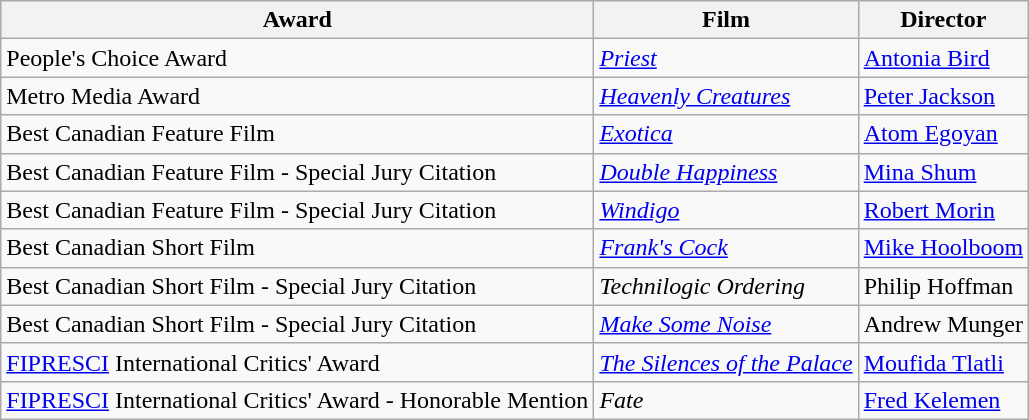<table class="wikitable">
<tr>
<th>Award</th>
<th>Film</th>
<th>Director</th>
</tr>
<tr>
<td>People's Choice Award</td>
<td><em><a href='#'>Priest</a></em></td>
<td><a href='#'>Antonia Bird</a></td>
</tr>
<tr>
<td>Metro Media Award</td>
<td><em><a href='#'>Heavenly Creatures</a></em></td>
<td><a href='#'>Peter Jackson</a></td>
</tr>
<tr>
<td>Best Canadian Feature Film</td>
<td><em><a href='#'>Exotica</a></em></td>
<td><a href='#'>Atom Egoyan</a></td>
</tr>
<tr>
<td>Best Canadian Feature Film - Special Jury Citation</td>
<td><em><a href='#'>Double Happiness</a></em></td>
<td><a href='#'>Mina Shum</a></td>
</tr>
<tr>
<td>Best Canadian Feature Film - Special Jury Citation</td>
<td><em><a href='#'>Windigo</a></em></td>
<td><a href='#'>Robert Morin</a></td>
</tr>
<tr>
<td>Best Canadian Short Film</td>
<td><em><a href='#'>Frank's Cock</a></em></td>
<td><a href='#'>Mike Hoolboom</a></td>
</tr>
<tr>
<td>Best Canadian Short Film - Special Jury Citation</td>
<td><em>Technilogic Ordering</em></td>
<td>Philip Hoffman</td>
</tr>
<tr>
<td>Best Canadian Short Film - Special Jury Citation</td>
<td><em><a href='#'>Make Some Noise</a></em></td>
<td>Andrew Munger</td>
</tr>
<tr>
<td><a href='#'>FIPRESCI</a> International Critics' Award</td>
<td><em><a href='#'>The Silences of the Palace</a></em></td>
<td><a href='#'>Moufida Tlatli</a></td>
</tr>
<tr>
<td><a href='#'>FIPRESCI</a> International Critics' Award - Honorable Mention</td>
<td><em>Fate</em></td>
<td><a href='#'>Fred Kelemen</a></td>
</tr>
</table>
